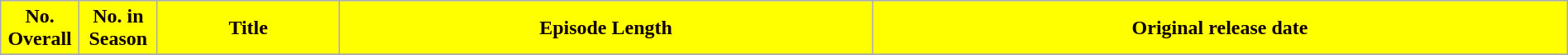<table class="wikitable plainrowheaders" width="100%" style="margin-right: 0;">
<tr>
<th width="5%" style="background-color: #FFFF00; color:#100;">No. Overall</th>
<th width="5%" style="background-color: #FFFF00; color:#100;">No. in Season</th>
<th style="background-color: #FFFF00; color:#100;">Title</th>
<th style="background-color: #FFFF00; color:#100;">Episode Length</th>
<th style="background-color: #FFFF00; color:#100;">Original release date</th>
</tr>
<tr>
</tr>
</table>
